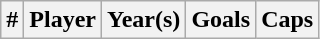<table class="wikitable sortable">
<tr>
<th width =>#</th>
<th width =>Player</th>
<th width =>Year(s)</th>
<th width =>Goals</th>
<th width =>Caps<br></th>
</tr>
</table>
